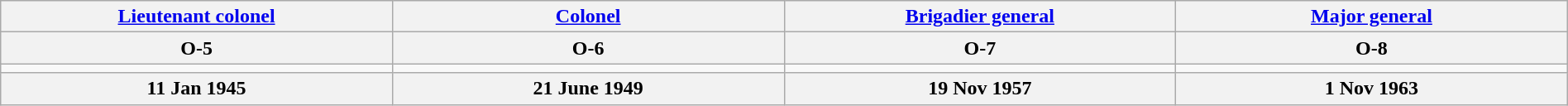<table class="wikitable"  style="margin:auto; width:100%;">
<tr>
<th><a href='#'>Lieutenant colonel</a></th>
<th><a href='#'>Colonel</a></th>
<th><a href='#'>Brigadier general</a></th>
<th><a href='#'>Major general</a></th>
</tr>
<tr>
<th>O-5</th>
<th>O-6</th>
<th>O-7</th>
<th>O-8</th>
</tr>
<tr>
<td style="text-align:center; width:16%;"></td>
<td style="text-align:center; width:16%;"></td>
<td style="text-align:center; width:16%;"></td>
<td style="text-align:center; width:16%;"></td>
</tr>
<tr>
<th>11 Jan 1945</th>
<th>21 June 1949</th>
<th>19 Nov 1957</th>
<th>1 Nov 1963</th>
</tr>
</table>
